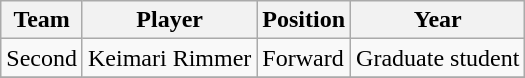<table class="wikitable" border="1">
<tr align=center>
<th style= >Team</th>
<th style= >Player</th>
<th style= >Position</th>
<th style= >Year</th>
</tr>
<tr>
<td>Second</td>
<td>Keimari Rimmer</td>
<td>Forward</td>
<td>Graduate student</td>
</tr>
<tr>
</tr>
</table>
